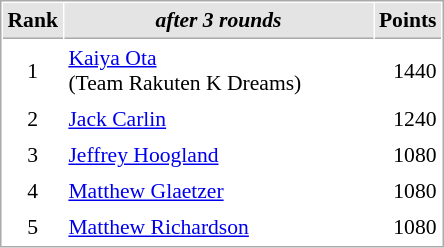<table cellspacing="1" cellpadding="3" style="border:1px solid #aaa; font-size:90%;">
<tr style="background:#e4e4e4;">
<th style="border-bottom:1px solid #aaa; width:10px;">Rank</th>
<th style="border-bottom:1px solid #aaa; width:200px; white-space:nowrap;"><em>after 3 rounds</em></th>
<th style="border-bottom:1px solid #aaa; width:20px;">Points</th>
</tr>
<tr>
<td align=center>1</td>
<td> <a href='#'>Kaiya Ota</a><br>(Team Rakuten K Dreams)</td>
<td align=right>1440</td>
</tr>
<tr>
<td align=center>2</td>
<td> <a href='#'>Jack Carlin</a></td>
<td align=right>1240</td>
</tr>
<tr>
<td align=center>3</td>
<td> <a href='#'>Jeffrey Hoogland</a></td>
<td align=right>1080</td>
</tr>
<tr>
<td align=center>4</td>
<td> <a href='#'>Matthew Glaetzer</a></td>
<td align=right>1080</td>
</tr>
<tr>
<td align=center>5</td>
<td> <a href='#'>Matthew Richardson</a></td>
<td align=right>1080</td>
</tr>
</table>
